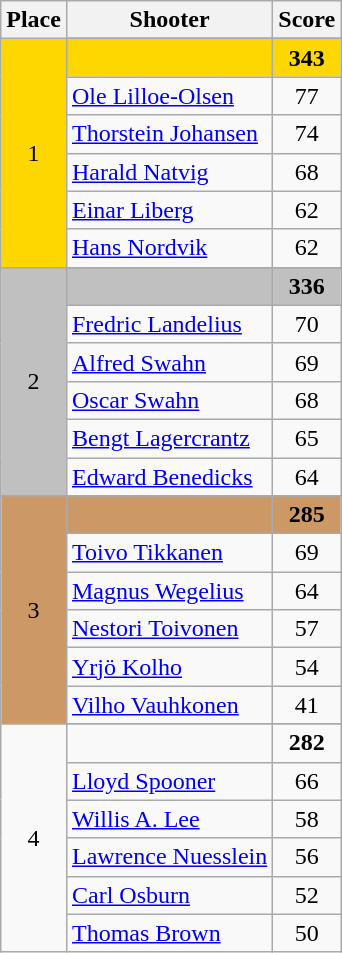<table class=wikitable style="text-align:center">
<tr>
<th>Place</th>
<th>Shooter</th>
<th>Score</th>
</tr>
<tr>
<td rowspan=7 align=center bgcolor=gold>1</td>
</tr>
<tr>
<td align=left bgcolor=gold></td>
<td bgcolor=gold><strong>343</strong></td>
</tr>
<tr>
<td align=left><a href='#'>Ole Lilloe-Olsen</a></td>
<td>77</td>
</tr>
<tr>
<td align=left><a href='#'>Thorstein Johansen</a></td>
<td>74</td>
</tr>
<tr>
<td align=left><a href='#'>Harald Natvig</a></td>
<td>68</td>
</tr>
<tr>
<td align=left><a href='#'>Einar Liberg</a></td>
<td>62</td>
</tr>
<tr>
<td align=left><a href='#'>Hans Nordvik</a></td>
<td>62</td>
</tr>
<tr>
<td rowspan=7 align=center bgcolor=silver>2</td>
</tr>
<tr>
<td align=left bgcolor=silver></td>
<td bgcolor=silver><strong>336</strong></td>
</tr>
<tr>
<td align=left><a href='#'>Fredric Landelius</a></td>
<td>70</td>
</tr>
<tr>
<td align=left><a href='#'>Alfred Swahn</a></td>
<td>69</td>
</tr>
<tr>
<td align=left><a href='#'>Oscar Swahn</a></td>
<td>68</td>
</tr>
<tr>
<td align=left><a href='#'>Bengt Lagercrantz</a></td>
<td>65</td>
</tr>
<tr>
<td align=left><a href='#'>Edward Benedicks</a></td>
<td>64</td>
</tr>
<tr>
<td rowspan=7 align=center bgcolor=cc9966>3</td>
</tr>
<tr>
<td align=left bgcolor=cc9966></td>
<td bgcolor=cc9966><strong>285</strong></td>
</tr>
<tr>
<td align=left><a href='#'>Toivo Tikkanen</a></td>
<td>69</td>
</tr>
<tr>
<td align=left><a href='#'>Magnus Wegelius</a></td>
<td>64</td>
</tr>
<tr>
<td align=left><a href='#'>Nestori Toivonen</a></td>
<td>57</td>
</tr>
<tr>
<td align=left><a href='#'>Yrjö Kolho</a></td>
<td>54</td>
</tr>
<tr>
<td align=left><a href='#'>Vilho Vauhkonen</a></td>
<td>41</td>
</tr>
<tr>
<td rowspan=7>4</td>
</tr>
<tr>
<td align=left></td>
<td><strong>282</strong></td>
</tr>
<tr>
<td align=left><a href='#'>Lloyd Spooner</a></td>
<td>66</td>
</tr>
<tr>
<td align=left><a href='#'>Willis A. Lee</a></td>
<td>58</td>
</tr>
<tr>
<td align=left><a href='#'>Lawrence Nuesslein</a></td>
<td>56</td>
</tr>
<tr>
<td align=left><a href='#'>Carl Osburn</a></td>
<td>52</td>
</tr>
<tr>
<td align=left><a href='#'>Thomas Brown</a></td>
<td>50</td>
</tr>
</table>
